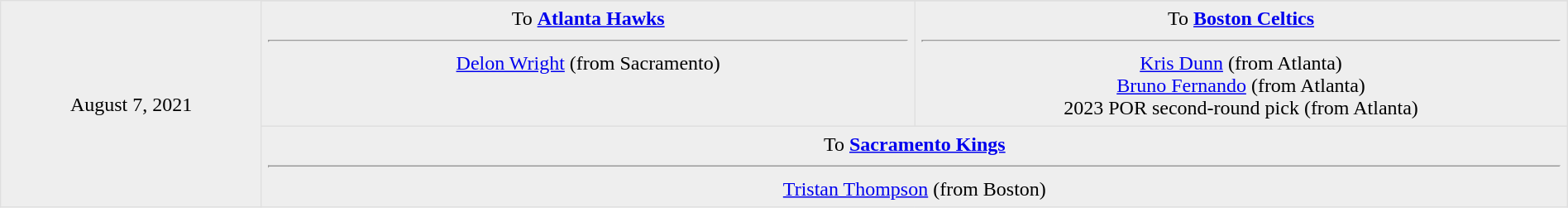<table border=1 style="border-collapse:collapse; text-align: center; width: 100%" bordercolor="#DFDFDF"  cellpadding="5">
<tr bgcolor="eeeeee">
<td style="width:12%" rowspan=3>August 7, 2021</td>
</tr>
<tr bgcolor="#eee">
<td style="width:30%" valign="top">To <strong><a href='#'>Atlanta Hawks</a></strong><hr><a href='#'>Delon Wright</a> (from Sacramento)</td>
<td style="width:30%" valign="top">To <strong><a href='#'>Boston Celtics</a></strong><hr><a href='#'>Kris Dunn</a> (from Atlanta)<br><a href='#'>Bruno Fernando</a> (from Atlanta)<br>2023 POR second-round pick (from Atlanta)</td>
</tr>
<tr bgcolor="#eee">
<td colspan="2" style="width:30%" valign="top">To <strong><a href='#'>Sacramento Kings</a></strong><hr><a href='#'>Tristan Thompson</a> (from Boston)</td>
</tr>
</table>
